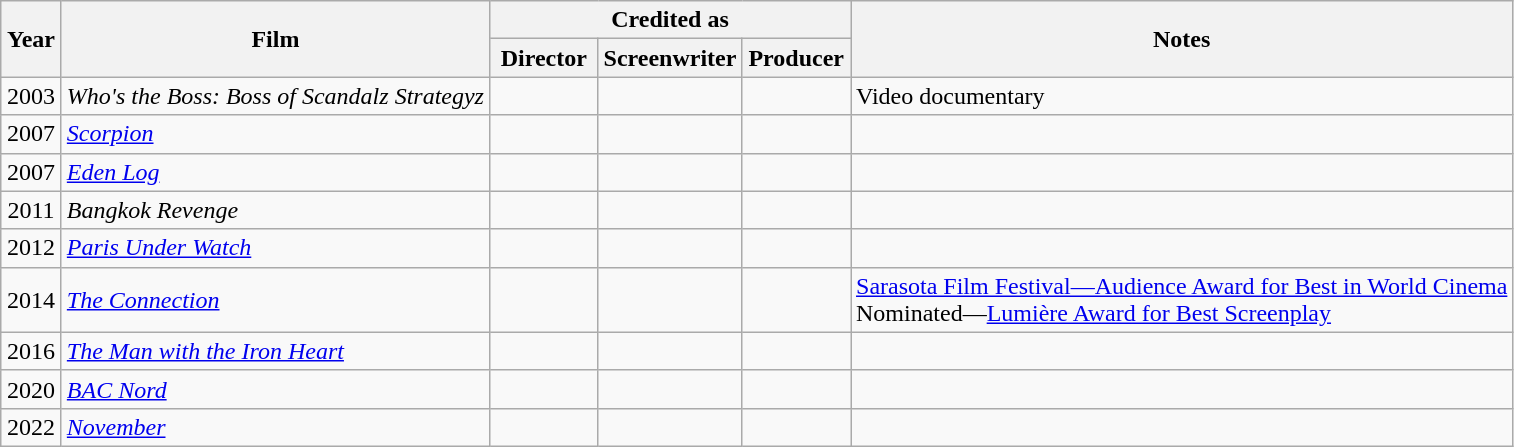<table class="wikitable sortable">
<tr>
<th rowspan=2 width="33">Year</th>
<th rowspan=2>Film</th>
<th colspan=3>Credited as</th>
<th rowspan=2>Notes</th>
</tr>
<tr>
<th width=65>Director</th>
<th width=65>Screenwriter</th>
<th width=65>Producer</th>
</tr>
<tr>
<td align="center">2003</td>
<td align="left"><em>Who's the Boss: Boss of Scandalz Strategyz</em></td>
<td></td>
<td></td>
<td></td>
<td>Video documentary</td>
</tr>
<tr>
<td align="center">2007</td>
<td align="left"><em><a href='#'>Scorpion</a></em></td>
<td></td>
<td></td>
<td></td>
<td></td>
</tr>
<tr>
<td align="center">2007</td>
<td align="left"><em><a href='#'>Eden Log</a></em></td>
<td></td>
<td></td>
<td></td>
<td></td>
</tr>
<tr>
<td align="center">2011</td>
<td align="left"><em>Bangkok Revenge</em></td>
<td></td>
<td></td>
<td></td>
<td></td>
</tr>
<tr>
<td align="center">2012</td>
<td align="left"><em><a href='#'>Paris Under Watch</a></em></td>
<td></td>
<td></td>
<td></td>
<td></td>
</tr>
<tr>
<td align="center">2014</td>
<td align="left"><em><a href='#'>The Connection</a></em></td>
<td></td>
<td></td>
<td></td>
<td><a href='#'>Sarasota Film Festival—Audience Award for Best in World Cinema</a><br>Nominated—<a href='#'>Lumière Award for Best Screenplay</a></td>
</tr>
<tr>
<td align="center">2016</td>
<td align="left"><em><a href='#'>The Man with the Iron Heart</a></em></td>
<td></td>
<td></td>
<td></td>
<td></td>
</tr>
<tr>
<td align="center">2020</td>
<td align="left"><em><a href='#'>BAC Nord</a></em></td>
<td></td>
<td></td>
<td></td>
<td></td>
</tr>
<tr>
<td align="center">2022</td>
<td align="left"><em><a href='#'>November</a></em></td>
<td></td>
<td></td>
<td></td>
<td></td>
</tr>
</table>
